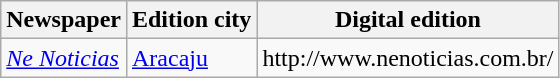<table class="wikitable sortable">
<tr style="text-align:center">
<th>Newspaper</th>
<th>Edition city</th>
<th>Digital edition</th>
</tr>
<tr>
<td><em><a href='#'>Ne Noticias</a></em></td>
<td><a href='#'>Aracaju</a></td>
<td>http://www.nenoticias.com.br/</td>
</tr>
</table>
